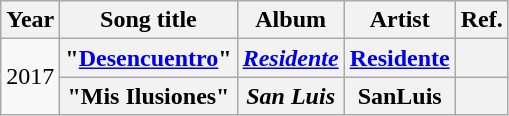<table class="wikitable plainrowheaders sortable">
<tr>
<th scope="col">Year</th>
<th scope="col">Song title</th>
<th scope="col">Album</th>
<th scope="col">Artist</th>
<th>Ref.</th>
</tr>
<tr>
<td rowspan="2">2017</td>
<th scope="row">"<a href='#'>Desencuentro</a>"</th>
<th scope="row"><em><a href='#'>Residente</a></em></th>
<th scope="row"><a href='#'>Residente</a></th>
<th></th>
</tr>
<tr>
<th scope="row">"Mis Ilusiones"</th>
<th scope="row"><em>San Luis</em></th>
<th scope="row">SanLuis</th>
<th></th>
</tr>
</table>
